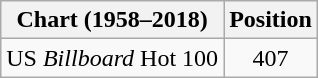<table class="wikitable plainrowheaders">
<tr>
<th>Chart (1958–2018)</th>
<th>Position</th>
</tr>
<tr>
<td>US <em>Billboard</em> Hot 100</td>
<td style="text-align:center;">407</td>
</tr>
</table>
